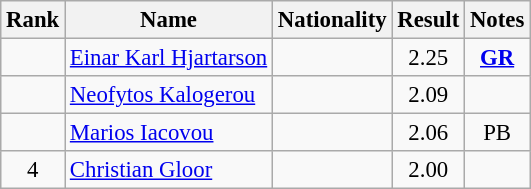<table class="wikitable sortable" style="text-align:center; font-size:95%">
<tr>
<th>Rank</th>
<th>Name</th>
<th>Nationality</th>
<th>Result</th>
<th>Notes</th>
</tr>
<tr>
<td></td>
<td align=left><a href='#'>Einar Karl Hjartarson</a></td>
<td align=left></td>
<td>2.25</td>
<td><strong><a href='#'>GR</a></strong></td>
</tr>
<tr>
<td></td>
<td align=left><a href='#'>Neofytos Kalogerou</a></td>
<td align=left></td>
<td>2.09</td>
<td></td>
</tr>
<tr>
<td></td>
<td align=left><a href='#'>Marios Iacovou</a></td>
<td align=left></td>
<td>2.06</td>
<td>PB</td>
</tr>
<tr>
<td>4</td>
<td align=left><a href='#'>Christian Gloor</a></td>
<td align=left></td>
<td>2.00</td>
<td></td>
</tr>
</table>
